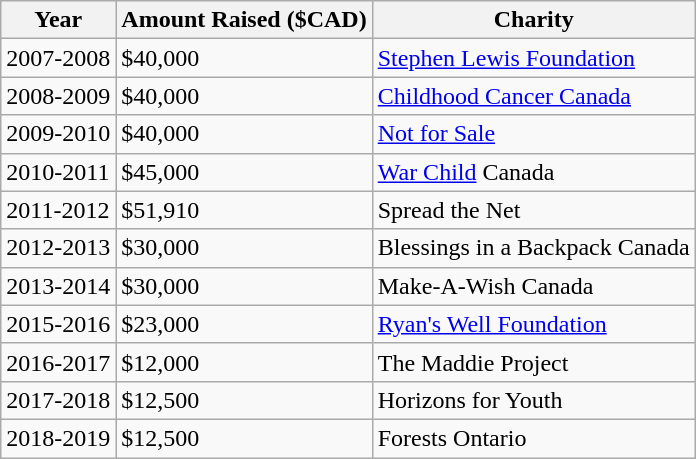<table class="wikitable">
<tr>
<th>Year</th>
<th>Amount Raised ($CAD)</th>
<th>Charity</th>
</tr>
<tr>
<td>2007-2008</td>
<td>$40,000</td>
<td><a href='#'>Stephen Lewis Foundation</a></td>
</tr>
<tr>
<td>2008-2009</td>
<td>$40,000</td>
<td><a href='#'>Childhood Cancer Canada</a></td>
</tr>
<tr>
<td>2009-2010</td>
<td>$40,000</td>
<td><a href='#'>Not for Sale</a></td>
</tr>
<tr>
<td>2010-2011</td>
<td>$45,000</td>
<td><a href='#'>War Child</a> Canada</td>
</tr>
<tr>
<td>2011-2012</td>
<td>$51,910</td>
<td>Spread the Net</td>
</tr>
<tr>
<td>2012-2013</td>
<td>$30,000</td>
<td>Blessings in a Backpack Canada</td>
</tr>
<tr>
<td>2013-2014</td>
<td>$30,000</td>
<td>Make-A-Wish Canada</td>
</tr>
<tr>
<td>2015-2016</td>
<td>$23,000</td>
<td><a href='#'>Ryan's Well Foundation</a></td>
</tr>
<tr>
<td>2016-2017</td>
<td>$12,000</td>
<td>The Maddie Project</td>
</tr>
<tr>
<td>2017-2018</td>
<td>$12,500</td>
<td>Horizons for Youth</td>
</tr>
<tr>
<td>2018-2019</td>
<td>$12,500</td>
<td>Forests Ontario</td>
</tr>
</table>
